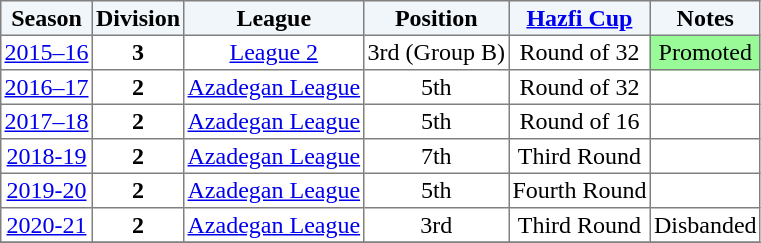<table border="1" cellpadding="2" style="border-collapse:collapse; text-align:center; font-size:normal;">
<tr style="background:#f0f6fa;">
<th>Season</th>
<th>Division</th>
<th>League</th>
<th>Position</th>
<th><a href='#'>Hazfi Cup</a></th>
<th>Notes</th>
</tr>
<tr>
<td><a href='#'>2015–16</a></td>
<td><strong>3</strong></td>
<td><a href='#'>League 2</a></td>
<td>3rd (Group B)</td>
<td>Round of 32</td>
<td bgcolor=PaleGreen>Promoted</td>
</tr>
<tr>
<td><a href='#'>2016–17</a></td>
<td><strong>2</strong></td>
<td><a href='#'>Azadegan League</a></td>
<td>5th</td>
<td>Round of 32</td>
<td></td>
</tr>
<tr>
<td><a href='#'>2017–18</a></td>
<td><strong>2</strong></td>
<td><a href='#'>Azadegan League</a></td>
<td>5th</td>
<td>Round of 16</td>
<td></td>
</tr>
<tr>
<td><a href='#'>2018-19</a></td>
<td><strong>2</strong></td>
<td><a href='#'>Azadegan League</a></td>
<td>7th</td>
<td>Third Round</td>
<td></td>
</tr>
<tr>
<td><a href='#'>2019-20</a></td>
<td><strong>2</strong></td>
<td><a href='#'>Azadegan League</a></td>
<td>5th</td>
<td>Fourth Round</td>
<td></td>
</tr>
<tr>
<td><a href='#'>2020-21</a></td>
<td><strong>2</strong></td>
<td><a href='#'>Azadegan League</a></td>
<td>3rd</td>
<td>Third Round</td>
<td>Disbanded</td>
</tr>
<tr>
</tr>
</table>
